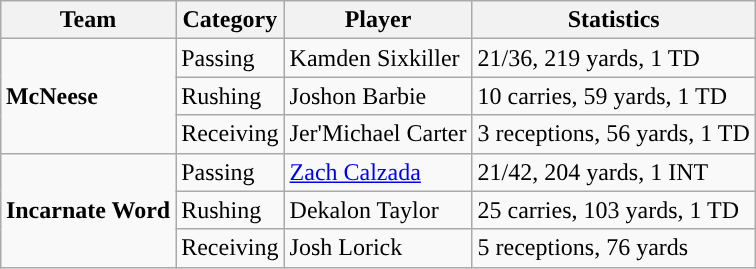<table class="wikitable" style="float: right;">
<tr>
<th>Team</th>
<th>Category</th>
<th>Player</th>
<th>Statistics</th>
</tr>
<tr>
<td rowspan=3><strong>McNeese</strong></td>
<td>Passing</td>
<td>Kamden Sixkiller</td>
<td>21/36, 219 yards, 1 TD</td>
</tr>
<tr>
<td>Rushing</td>
<td>Joshon Barbie</td>
<td>10 carries, 59 yards, 1 TD</td>
</tr>
<tr>
<td>Receiving</td>
<td>Jer'Michael Carter</td>
<td>3 receptions, 56 yards, 1 TD</td>
</tr>
<tr>
<td rowspan=3><strong>Incarnate Word</strong></td>
<td>Passing</td>
<td><a href='#'>Zach Calzada</a></td>
<td>21/42, 204 yards, 1 INT</td>
</tr>
<tr>
<td>Rushing</td>
<td>Dekalon Taylor</td>
<td>25 carries, 103 yards, 1 TD</td>
</tr>
<tr>
<td>Receiving</td>
<td>Josh Lorick</td>
<td>5 receptions, 76 yards</td>
</tr>
</table>
